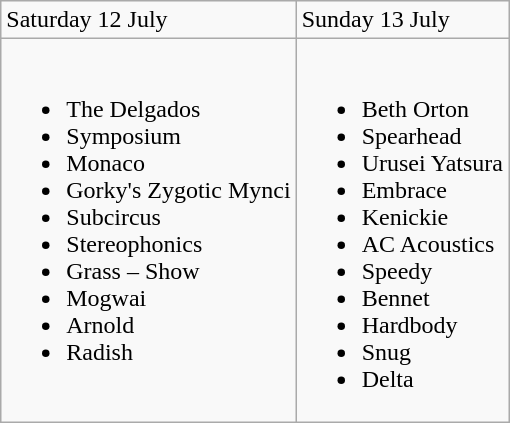<table class="wikitable">
<tr>
<td>Saturday 12 July</td>
<td>Sunday 13 July</td>
</tr>
<tr valign="top">
<td><br><ul><li>The Delgados</li><li>Symposium</li><li>Monaco</li><li>Gorky's Zygotic Mynci</li><li>Subcircus</li><li>Stereophonics</li><li>Grass – Show</li><li>Mogwai</li><li>Arnold</li><li>Radish</li></ul></td>
<td><br><ul><li>Beth Orton</li><li>Spearhead</li><li>Urusei Yatsura</li><li>Embrace</li><li>Kenickie</li><li>AC Acoustics</li><li>Speedy</li><li>Bennet</li><li>Hardbody</li><li>Snug</li><li>Delta</li></ul></td>
</tr>
</table>
